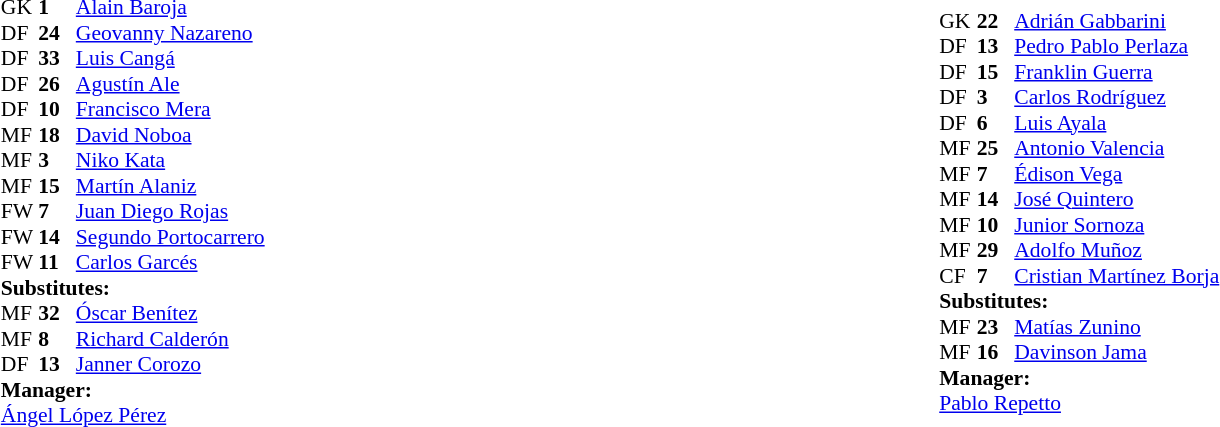<table width="100%">
<tr>
<td valign="top" width="50%"><br><table style="font-size: 90%" cellspacing="0" cellpadding="0" align=center>
<tr>
<th width=25></th>
<th width=25></th>
</tr>
<tr>
<td>GK</td>
<td><strong>1</strong></td>
<td> <a href='#'>Alain Baroja</a></td>
<td></td>
</tr>
<tr>
<td>DF</td>
<td><strong>24</strong></td>
<td> <a href='#'>Geovanny Nazareno</a></td>
<td></td>
</tr>
<tr>
<td>DF</td>
<td><strong>33</strong></td>
<td> <a href='#'>Luis Cangá</a></td>
<td></td>
</tr>
<tr>
<td>DF</td>
<td><strong>26</strong></td>
<td> <a href='#'>Agustín Ale</a></td>
</tr>
<tr>
<td>DF</td>
<td><strong>10</strong></td>
<td> <a href='#'>Francisco Mera</a></td>
</tr>
<tr>
<td>MF</td>
<td><strong>18</strong></td>
<td> <a href='#'>David Noboa</a></td>
<td></td>
</tr>
<tr>
<td>MF</td>
<td><strong>3</strong></td>
<td> <a href='#'>Niko Kata</a></td>
<td></td>
</tr>
<tr>
<td>MF</td>
<td><strong>15</strong></td>
<td> <a href='#'>Martín Alaniz</a></td>
<td></td>
</tr>
<tr>
<td>FW</td>
<td><strong>7</strong></td>
<td> <a href='#'>Juan Diego Rojas</a></td>
</tr>
<tr>
<td>FW</td>
<td><strong>14</strong></td>
<td> <a href='#'>Segundo Portocarrero</a></td>
<td></td>
</tr>
<tr>
<td>FW</td>
<td><strong>11</strong></td>
<td> <a href='#'>Carlos Garcés</a></td>
<td></td>
</tr>
<tr>
<td colspan=3><strong>Substitutes:</strong></td>
</tr>
<tr>
<td>MF</td>
<td><strong>32</strong></td>
<td> <a href='#'>Óscar Benítez</a></td>
<td></td>
</tr>
<tr>
<td>MF</td>
<td><strong>8</strong></td>
<td> <a href='#'>Richard Calderón</a></td>
<td></td>
<td></td>
</tr>
<tr>
<td>DF</td>
<td><strong>13</strong></td>
<td> <a href='#'>Janner Corozo</a></td>
<td></td>
</tr>
<tr>
<td colspan=3><strong>Manager:</strong></td>
</tr>
<tr>
<td colspan=4> <a href='#'>Ángel López Pérez</a></td>
</tr>
</table>
</td>
<td><br><table style="font-size: 90%" cellspacing="0" cellpadding="0" align=center>
<tr>
<th width=25></th>
<th width=25></th>
</tr>
<tr>
<td>GK</td>
<td><strong>22</strong></td>
<td> <a href='#'>Adrián Gabbarini</a></td>
</tr>
<tr>
<td>DF</td>
<td><strong>13</strong></td>
<td> <a href='#'>Pedro Pablo Perlaza</a></td>
</tr>
<tr>
<td>DF</td>
<td><strong>15</strong></td>
<td> <a href='#'>Franklin Guerra</a></td>
</tr>
<tr>
<td>DF</td>
<td><strong>3</strong></td>
<td> <a href='#'>Carlos Rodríguez</a></td>
<td></td>
</tr>
<tr>
<td>DF</td>
<td><strong>6</strong></td>
<td> <a href='#'>Luis Ayala</a></td>
</tr>
<tr>
<td>MF</td>
<td><strong>25</strong></td>
<td> <a href='#'>Antonio Valencia</a></td>
<td></td>
</tr>
<tr>
<td>MF</td>
<td><strong>7</strong></td>
<td> <a href='#'>Édison Vega</a></td>
</tr>
<tr>
<td>MF</td>
<td><strong>14</strong></td>
<td> <a href='#'>José Quintero</a></td>
<td></td>
<td></td>
</tr>
<tr>
<td>MF</td>
<td><strong>10</strong></td>
<td> <a href='#'>Junior Sornoza</a></td>
</tr>
<tr>
<td>MF</td>
<td><strong>29</strong></td>
<td> <a href='#'>Adolfo Muñoz</a></td>
<td></td>
</tr>
<tr>
<td>CF</td>
<td><strong>7</strong></td>
<td> <a href='#'>Cristian Martínez Borja</a></td>
</tr>
<tr>
<td colspan=3><strong>Substitutes:</strong></td>
</tr>
<tr>
<td>MF</td>
<td><strong>23</strong></td>
<td> <a href='#'>Matías Zunino</a></td>
<td></td>
<td></td>
</tr>
<tr>
<td>MF</td>
<td><strong>16</strong></td>
<td> <a href='#'>Davinson Jama</a></td>
<td></td>
</tr>
<tr>
<td colspan=3><strong>Manager:</strong></td>
</tr>
<tr>
<td colspan=4> <a href='#'>Pablo Repetto</a></td>
</tr>
</table>
</td>
</tr>
</table>
